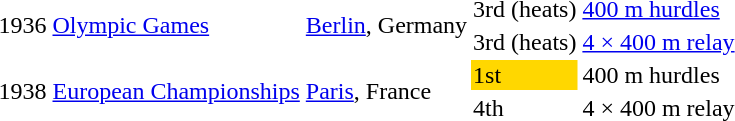<table>
<tr>
<td rowspan=2>1936</td>
<td rowspan=2><a href='#'>Olympic Games</a></td>
<td rowspan=2><a href='#'>Berlin</a>, Germany</td>
<td>3rd (heats)</td>
<td><a href='#'>400 m hurdles</a></td>
</tr>
<tr>
<td>3rd (heats)</td>
<td><a href='#'>4 × 400 m relay</a></td>
</tr>
<tr>
<td rowspan=2>1938</td>
<td rowspan=2><a href='#'>European Championships</a></td>
<td rowspan=2><a href='#'>Paris</a>, France</td>
<td bgcolor=gold>1st</td>
<td>400 m hurdles</td>
</tr>
<tr>
<td>4th</td>
<td>4 × 400 m relay</td>
</tr>
<tr>
</tr>
</table>
